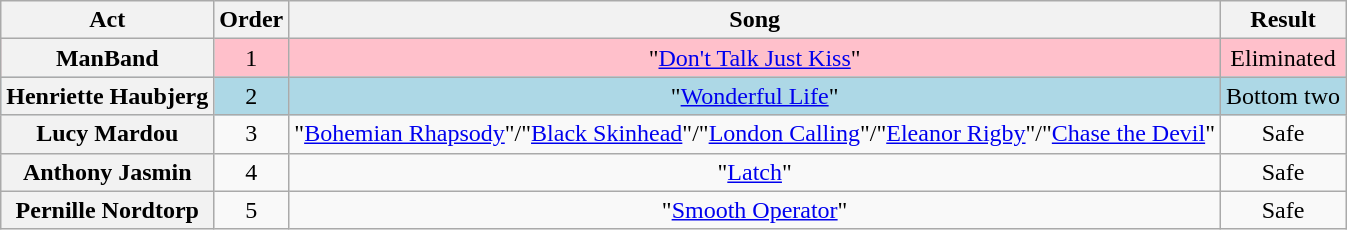<table class="wikitable plainrowheaders" style="text-align:center;">
<tr>
<th scope="col">Act</th>
<th scope="col">Order</th>
<th scope="col">Song</th>
<th scope="col">Result</th>
</tr>
<tr style="background:pink;">
<th scope=row>ManBand</th>
<td>1</td>
<td>"<a href='#'>Don't Talk Just Kiss</a>"</td>
<td>Eliminated</td>
</tr>
<tr style="background:lightblue;">
<th scope=row>Henriette Haubjerg</th>
<td>2</td>
<td>"<a href='#'>Wonderful Life</a>"</td>
<td>Bottom two</td>
</tr>
<tr>
<th scope=row>Lucy Mardou</th>
<td>3</td>
<td>"<a href='#'>Bohemian Rhapsody</a>"/"<a href='#'>Black Skinhead</a>"/"<a href='#'>London Calling</a>"/"<a href='#'>Eleanor Rigby</a>"/"<a href='#'>Chase the Devil</a>"</td>
<td>Safe</td>
</tr>
<tr>
<th scope=row>Anthony Jasmin</th>
<td>4</td>
<td>"<a href='#'>Latch</a>"</td>
<td>Safe</td>
</tr>
<tr>
<th scope=row>Pernille Nordtorp</th>
<td>5</td>
<td>"<a href='#'>Smooth Operator</a>"</td>
<td>Safe</td>
</tr>
</table>
